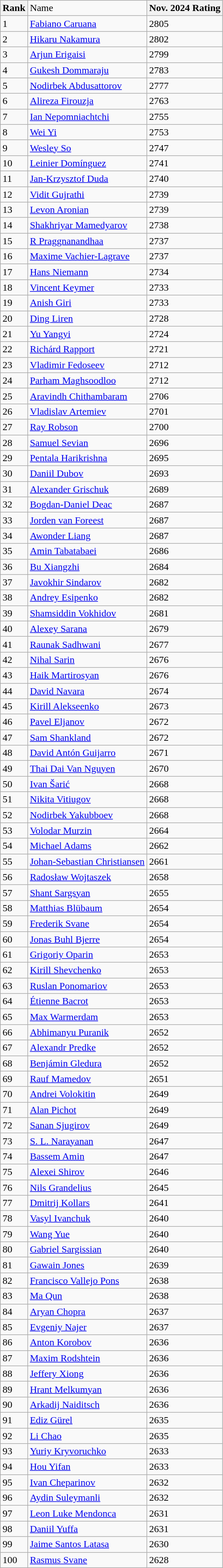<table class="wikitable">
<tr>
<th>Rank</th>
<td>Name</td>
<th>Nov. 2024 Rating</th>
</tr>
<tr>
<td>1</td>
<td><a href='#'>Fabiano Caruana</a></td>
<td>2805</td>
</tr>
<tr>
<td>2</td>
<td><a href='#'>Hikaru Nakamura</a></td>
<td>2802</td>
</tr>
<tr>
<td>3</td>
<td><a href='#'>Arjun Erigaisi</a></td>
<td>2799</td>
</tr>
<tr>
<td>4</td>
<td><a href='#'>Gukesh Dommaraju</a></td>
<td>2783</td>
</tr>
<tr>
<td>5</td>
<td><a href='#'>Nodirbek Abdusattorov</a></td>
<td>2777</td>
</tr>
<tr>
<td>6</td>
<td><a href='#'>Alireza Firouzja</a></td>
<td>2763</td>
</tr>
<tr>
<td>7</td>
<td><a href='#'>Ian Nepomniachtchi</a></td>
<td>2755</td>
</tr>
<tr>
<td>8</td>
<td><a href='#'>Wei Yi</a></td>
<td>2753</td>
</tr>
<tr>
<td>9</td>
<td><a href='#'>Wesley So</a></td>
<td>2747</td>
</tr>
<tr>
<td>10</td>
<td><a href='#'>Leinier Domínguez</a></td>
<td>2741</td>
</tr>
<tr>
<td>11</td>
<td><a href='#'>Jan-Krzysztof Duda</a></td>
<td>2740</td>
</tr>
<tr>
<td>12</td>
<td><a href='#'>Vidit Gujrathi</a></td>
<td>2739</td>
</tr>
<tr>
<td>13</td>
<td><a href='#'>Levon Aronian</a></td>
<td>2739</td>
</tr>
<tr>
<td>14</td>
<td><a href='#'>Shakhriyar Mamedyarov</a></td>
<td>2738</td>
</tr>
<tr>
<td>15</td>
<td><a href='#'>R Praggnanandhaa</a></td>
<td>2737</td>
</tr>
<tr>
<td>16</td>
<td><a href='#'>Maxime Vachier-Lagrave</a></td>
<td>2737</td>
</tr>
<tr>
<td>17</td>
<td><a href='#'>Hans Niemann</a></td>
<td>2734</td>
</tr>
<tr>
<td>18</td>
<td><a href='#'>Vincent Keymer</a></td>
<td>2733</td>
</tr>
<tr>
<td>19</td>
<td><a href='#'>Anish Giri</a></td>
<td>2733</td>
</tr>
<tr>
<td>20</td>
<td><a href='#'>Ding Liren</a></td>
<td>2728</td>
</tr>
<tr>
<td>21</td>
<td><a href='#'>Yu Yangyi</a></td>
<td>2724</td>
</tr>
<tr>
<td>22</td>
<td><a href='#'>Richárd Rapport</a></td>
<td>2721</td>
</tr>
<tr>
<td>23</td>
<td><a href='#'>Vladimir Fedoseev</a></td>
<td>2712</td>
</tr>
<tr>
<td>24</td>
<td><a href='#'>Parham Maghsoodloo</a></td>
<td>2712</td>
</tr>
<tr>
<td>25</td>
<td><a href='#'>Aravindh  Chithambaram</a></td>
<td>2706</td>
</tr>
<tr>
<td>26</td>
<td><a href='#'>Vladislav Artemiev</a></td>
<td>2701</td>
</tr>
<tr>
<td>27</td>
<td><a href='#'>Ray Robson</a></td>
<td>2700</td>
</tr>
<tr>
<td>28</td>
<td><a href='#'>Samuel Sevian</a></td>
<td>2696</td>
</tr>
<tr>
<td>29</td>
<td><a href='#'>Pentala Harikrishna</a></td>
<td>2695</td>
</tr>
<tr>
<td>30</td>
<td><a href='#'>Daniil Dubov</a></td>
<td>2693</td>
</tr>
<tr>
<td>31</td>
<td><a href='#'>Alexander Grischuk</a></td>
<td>2689</td>
</tr>
<tr>
<td>32</td>
<td><a href='#'>Bogdan-Daniel Deac</a></td>
<td>2687</td>
</tr>
<tr>
<td>33</td>
<td><a href='#'>Jorden van Foreest</a></td>
<td>2687</td>
</tr>
<tr>
<td>34</td>
<td><a href='#'>Awonder Liang</a></td>
<td>2687</td>
</tr>
<tr>
<td>35</td>
<td><a href='#'>Amin Tabatabaei</a></td>
<td>2686</td>
</tr>
<tr>
<td>36</td>
<td><a href='#'>Bu Xiangzhi</a></td>
<td>2684</td>
</tr>
<tr>
<td>37</td>
<td><a href='#'>Javokhir Sindarov</a></td>
<td>2682</td>
</tr>
<tr>
<td>38</td>
<td><a href='#'>Andrey Esipenko</a></td>
<td>2682</td>
</tr>
<tr>
<td>39</td>
<td><a href='#'>Shamsiddin Vokhidov</a></td>
<td>2681</td>
</tr>
<tr>
<td>40</td>
<td><a href='#'>Alexey Sarana</a></td>
<td>2679</td>
</tr>
<tr>
<td>41</td>
<td><a href='#'>Raunak Sadhwani</a></td>
<td>2677</td>
</tr>
<tr>
<td>42</td>
<td><a href='#'>Nihal Sarin</a></td>
<td>2676</td>
</tr>
<tr>
<td>43</td>
<td><a href='#'>Haik Martirosyan</a></td>
<td>2676</td>
</tr>
<tr>
<td>44</td>
<td><a href='#'>David Navara</a></td>
<td>2674</td>
</tr>
<tr>
<td>45</td>
<td><a href='#'>Kirill Alekseenko</a></td>
<td>2673</td>
</tr>
<tr>
<td>46</td>
<td><a href='#'>Pavel Eljanov</a></td>
<td>2672</td>
</tr>
<tr>
<td>47</td>
<td><a href='#'>Sam Shankland</a></td>
<td>2672</td>
</tr>
<tr>
<td>48</td>
<td><a href='#'>David Antón Guijarro</a></td>
<td>2671</td>
</tr>
<tr>
<td>49</td>
<td><a href='#'>Thai Dai Van Nguyen</a></td>
<td>2670</td>
</tr>
<tr>
<td>50</td>
<td><a href='#'>Ivan Šarić</a></td>
<td>2668</td>
</tr>
<tr>
<td>51</td>
<td><a href='#'>Nikita Vitiugov</a></td>
<td>2668</td>
</tr>
<tr>
<td>52</td>
<td><a href='#'>Nodirbek Yakubboev</a></td>
<td>2668</td>
</tr>
<tr>
<td>53</td>
<td><a href='#'>Volodar Murzin</a></td>
<td>2664</td>
</tr>
<tr>
<td>54</td>
<td><a href='#'>Michael Adams</a></td>
<td>2662</td>
</tr>
<tr>
<td>55</td>
<td><a href='#'>Johan-Sebastian Christiansen</a></td>
<td>2661</td>
</tr>
<tr>
<td>56</td>
<td><a href='#'>Radosław Wojtaszek</a></td>
<td>2658</td>
</tr>
<tr>
<td>57</td>
<td><a href='#'>Shant Sargsyan</a></td>
<td>2655</td>
</tr>
<tr>
<td>58</td>
<td><a href='#'>Matthias Blübaum</a></td>
<td>2654</td>
</tr>
<tr>
<td>59</td>
<td><a href='#'>Frederik Svane</a></td>
<td>2654</td>
</tr>
<tr>
<td>60</td>
<td><a href='#'>Jonas Buhl Bjerre</a></td>
<td>2654</td>
</tr>
<tr>
<td>61</td>
<td><a href='#'>Grigoriy Oparin</a></td>
<td>2653</td>
</tr>
<tr>
<td>62</td>
<td><a href='#'>Kirill Shevchenko</a></td>
<td>2653</td>
</tr>
<tr>
<td>63</td>
<td><a href='#'>Ruslan Ponomariov</a></td>
<td>2653</td>
</tr>
<tr>
<td>64</td>
<td><a href='#'>Étienne Bacrot</a></td>
<td>2653</td>
</tr>
<tr>
<td>65</td>
<td><a href='#'>Max Warmerdam</a></td>
<td>2653</td>
</tr>
<tr>
<td>66</td>
<td><a href='#'>Abhimanyu Puranik</a></td>
<td>2652</td>
</tr>
<tr>
<td>67</td>
<td><a href='#'>Alexandr Predke</a></td>
<td>2652</td>
</tr>
<tr>
<td>68</td>
<td><a href='#'>Benjámin Gledura</a></td>
<td>2652</td>
</tr>
<tr>
<td>69</td>
<td><a href='#'>Rauf Mamedov</a></td>
<td>2651</td>
</tr>
<tr>
<td>70</td>
<td><a href='#'>Andrei Volokitin</a></td>
<td>2649</td>
</tr>
<tr>
<td>71</td>
<td><a href='#'>Alan Pichot</a></td>
<td>2649</td>
</tr>
<tr>
<td>72</td>
<td><a href='#'>Sanan Sjugirov</a></td>
<td>2649</td>
</tr>
<tr>
<td>73</td>
<td><a href='#'>S. L. Narayanan</a></td>
<td>2647</td>
</tr>
<tr>
<td>74</td>
<td><a href='#'>Bassem Amin</a></td>
<td>2647</td>
</tr>
<tr>
<td>75</td>
<td><a href='#'>Alexei Shirov</a></td>
<td>2646</td>
</tr>
<tr>
<td>76</td>
<td><a href='#'>Nils Grandelius</a></td>
<td>2645</td>
</tr>
<tr>
<td>77</td>
<td><a href='#'>Dmitrij Kollars</a></td>
<td>2641</td>
</tr>
<tr>
<td>78</td>
<td><a href='#'>Vasyl Ivanchuk</a></td>
<td>2640</td>
</tr>
<tr>
<td>79</td>
<td><a href='#'>Wang Yue</a></td>
<td>2640</td>
</tr>
<tr>
<td>80</td>
<td><a href='#'>Gabriel Sargissian</a></td>
<td>2640</td>
</tr>
<tr>
<td>81</td>
<td><a href='#'>Gawain Jones</a></td>
<td>2639</td>
</tr>
<tr>
<td>82</td>
<td><a href='#'>Francisco Vallejo Pons</a></td>
<td>2638</td>
</tr>
<tr>
<td>83</td>
<td><a href='#'>Ma Qun</a></td>
<td>2638</td>
</tr>
<tr>
<td>84</td>
<td><a href='#'>Aryan Chopra</a></td>
<td>2637</td>
</tr>
<tr>
<td>85</td>
<td><a href='#'>Evgeniy Najer</a></td>
<td>2637</td>
</tr>
<tr>
<td>86</td>
<td><a href='#'>Anton Korobov</a></td>
<td>2636</td>
</tr>
<tr>
<td>87</td>
<td><a href='#'>Maxim Rodshtein</a></td>
<td>2636</td>
</tr>
<tr>
<td>88</td>
<td><a href='#'>Jeffery Xiong</a></td>
<td>2636</td>
</tr>
<tr>
<td>89</td>
<td><a href='#'>Hrant Melkumyan</a></td>
<td>2636</td>
</tr>
<tr>
<td>90</td>
<td><a href='#'>Arkadij Naiditsch</a></td>
<td>2636</td>
</tr>
<tr>
<td>91</td>
<td><a href='#'>Ediz Gürel</a></td>
<td>2635</td>
</tr>
<tr>
<td>92</td>
<td><a href='#'>Li Chao</a></td>
<td>2635</td>
</tr>
<tr>
<td>93</td>
<td><a href='#'>Yuriy Kryvoruchko</a></td>
<td>2633</td>
</tr>
<tr>
<td>94</td>
<td><a href='#'>Hou Yifan</a></td>
<td>2633</td>
</tr>
<tr>
<td>95</td>
<td><a href='#'>Ivan Cheparinov</a></td>
<td>2632</td>
</tr>
<tr>
<td>96</td>
<td><a href='#'>Aydin Suleymanli</a></td>
<td>2632</td>
</tr>
<tr>
<td>97</td>
<td><a href='#'>Leon Luke Mendonca</a></td>
<td>2631</td>
</tr>
<tr>
<td>98</td>
<td><a href='#'>Daniil Yuffa</a></td>
<td>2631</td>
</tr>
<tr>
<td>99</td>
<td><a href='#'>Jaime Santos Latasa</a></td>
<td>2630</td>
</tr>
<tr>
<td>100</td>
<td><a href='#'>Rasmus Svane</a></td>
<td>2628</td>
</tr>
</table>
